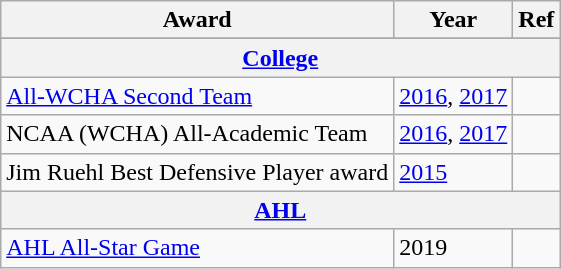<table class="wikitable">
<tr>
<th>Award</th>
<th>Year</th>
<th>Ref</th>
</tr>
<tr>
</tr>
<tr>
<th colspan="3"><a href='#'>College</a></th>
</tr>
<tr>
<td><a href='#'>All-WCHA Second Team</a></td>
<td><a href='#'>2016</a>, <a href='#'>2017</a></td>
<td></td>
</tr>
<tr>
<td>NCAA (WCHA) All-Academic Team</td>
<td><a href='#'>2016</a>, <a href='#'>2017</a></td>
<td></td>
</tr>
<tr>
<td>Jim Ruehl Best Defensive Player award</td>
<td><a href='#'>2015</a></td>
<td></td>
</tr>
<tr>
<th colspan="3"><a href='#'>AHL</a></th>
</tr>
<tr>
<td><a href='#'>AHL All-Star Game</a></td>
<td>2019</td>
<td></td>
</tr>
</table>
